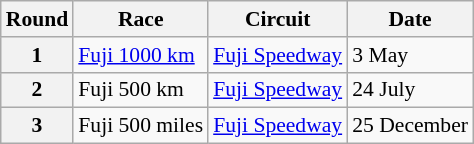<table class="wikitable" style="font-size: 90%;">
<tr>
<th>Round</th>
<th>Race</th>
<th>Circuit</th>
<th>Date</th>
</tr>
<tr>
<th>1</th>
<td><a href='#'>Fuji 1000&nbsp;km</a></td>
<td><a href='#'>Fuji Speedway</a></td>
<td>3 May</td>
</tr>
<tr>
<th>2</th>
<td>Fuji 500 km</td>
<td><a href='#'>Fuji Speedway</a></td>
<td>24 July</td>
</tr>
<tr>
<th>3</th>
<td>Fuji 500 miles</td>
<td><a href='#'>Fuji Speedway</a></td>
<td>25 December</td>
</tr>
</table>
